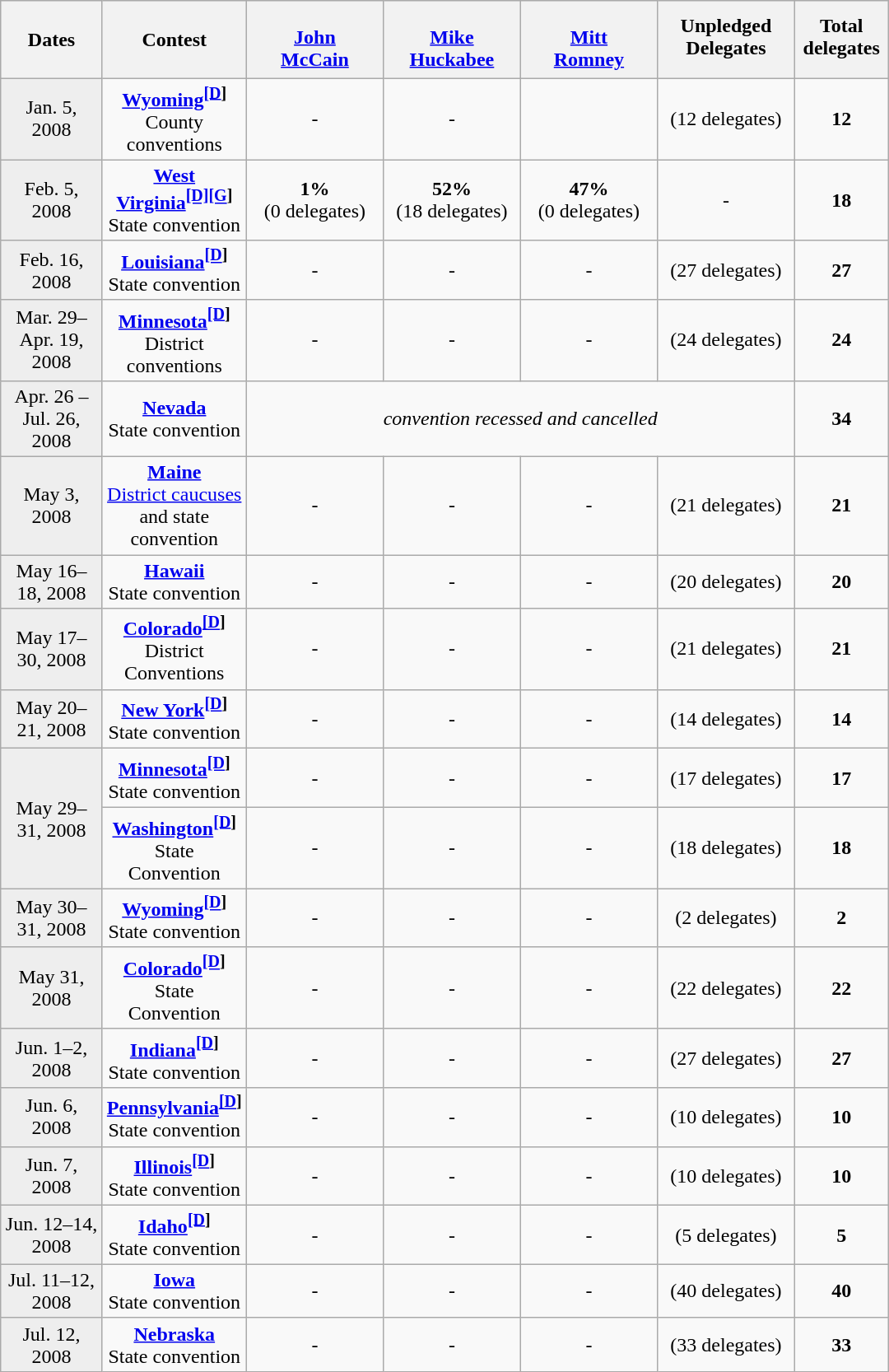<table class="wikitable sortable sticky-header sort-under" style="text-align:center;">
<tr style="background:#eee;">
<th style="width:75px;" data-sort-type="usLongDate">Dates</th>
<th style="width:100px;">Contest</th>
<th style="width:110px; padding:2px 0 6px; vertical-align:top;"><br><a href='#'>John<br>McCain</a></th>
<th style="width:110px; padding:2px 0 6px; vertical-align:top;"><br><a href='#'>Mike<br>Huckabee</a></th>
<th style="width:110px; padding:2px 0 6px; vertical-align:top;"><br><a href='#'>Mitt<br>Romney</a></th>
<th style="width:110px; padding:2px 0 6px; vertical-align:center;">Unpledged Delegates</th>
<th style="width:75px; padding:2px 0 6px;">Total delegates</th>
</tr>
<tr>
<td style="background:#eee;">Jan. 5, 2008</td>
<td><strong><a href='#'>Wyoming</a><sup><a href='#'>[D</a>]</sup></strong><br>County conventions</td>
<td> -</td>
<td> -</td>
<td></td>
<td> (12 delegates)</td>
<td><strong>12</strong></td>
</tr>
<tr>
<td style="background:#eee;">Feb. 5, 2008</td>
<td><strong><a href='#'>West Virginia</a><sup><a href='#'>[D][G</a>]</sup></strong><br>State convention</td>
<td> <strong>1%</strong><br>(0 delegates)</td>
<td> <strong>52%</strong><br>(18 delegates)</td>
<td> <strong>47%</strong><br>(0 delegates)</td>
<td> -</td>
<td><strong>18</strong></td>
</tr>
<tr>
<td style="background:#eee;">Feb. 16, 2008</td>
<td><strong><a href='#'>Louisiana</a><sup><a href='#'>[D</a>]</sup></strong><br>State convention</td>
<td> -</td>
<td> -</td>
<td>-</td>
<td> (27 delegates)</td>
<td><strong>27</strong></td>
</tr>
<tr>
<td style="background:#eee;">Mar. 29–Apr. 19, 2008</td>
<td><strong><a href='#'>Minnesota</a><sup><a href='#'>[D</a>]</sup></strong><br>District conventions</td>
<td> -</td>
<td> -</td>
<td>-</td>
<td> (24 delegates)</td>
<td><strong>24</strong></td>
</tr>
<tr>
<td style="background:#eee;">Apr. 26 – Jul. 26, 2008</td>
<td><strong><a href='#'>Nevada</a></strong><br>State convention</td>
<td colspan="4"><em>convention recessed and cancelled</em></td>
<td><strong>34</strong></td>
</tr>
<tr>
<td style="background:#eee;">May 3, 2008</td>
<td><strong><a href='#'>Maine</a></strong><br><a href='#'>District caucuses</a> and state convention</td>
<td> -</td>
<td>-</td>
<td>-</td>
<td> (21 delegates)</td>
<td><strong>21</strong></td>
</tr>
<tr>
<td style="background:#eee;">May 16–18, 2008</td>
<td><strong><a href='#'>Hawaii</a></strong><br>State convention</td>
<td> -</td>
<td>-</td>
<td>-</td>
<td> (20 delegates)</td>
<td><strong>20</strong></td>
</tr>
<tr>
<td style="background:#eee;">May 17–30, 2008</td>
<td><strong><a href='#'>Colorado</a><sup><a href='#'>[D</a>]</sup></strong><br>District Conventions</td>
<td> -</td>
<td>-</td>
<td>-</td>
<td> (21 delegates)</td>
<td><strong>21</strong></td>
</tr>
<tr>
<td style="background:#eee;">May 20–21, 2008</td>
<td><strong><a href='#'>New York</a><sup><a href='#'>[D</a>]</sup></strong><br>State convention</td>
<td> -</td>
<td>-</td>
<td>-</td>
<td> (14 delegates)</td>
<td><strong>14</strong></td>
</tr>
<tr>
<td rowspan="2" style="background:#eee;">May 29–31, 2008</td>
<td><strong><a href='#'>Minnesota</a><sup><a href='#'>[D</a>]</sup></strong><br>State convention</td>
<td> -</td>
<td>-</td>
<td>-</td>
<td> (17 delegates)</td>
<td><strong>17</strong></td>
</tr>
<tr>
<td><strong><a href='#'>Washington</a><sup><a href='#'>[D</a>]</sup></strong><br>State Convention</td>
<td> -</td>
<td>-</td>
<td>-</td>
<td> (18 delegates)</td>
<td><strong>18</strong></td>
</tr>
<tr>
<td style="background:#eee;">May 30–31, 2008</td>
<td><strong><a href='#'>Wyoming</a><sup><a href='#'>[D</a>]</sup></strong><br>State convention</td>
<td> -</td>
<td>-</td>
<td>-</td>
<td> (2 delegates)</td>
<td><strong>2</strong></td>
</tr>
<tr>
<td style="background:#eee;">May 31, 2008</td>
<td><strong><a href='#'>Colorado</a><sup><a href='#'>[D</a>]</sup></strong><br>State Convention</td>
<td> -</td>
<td>-</td>
<td>-</td>
<td> (22 delegates)</td>
<td><strong>22</strong></td>
</tr>
<tr>
<td style="background:#eee;">Jun. 1–2, 2008</td>
<td><strong><a href='#'>Indiana</a><sup><a href='#'>[D</a>]</sup></strong><br>State convention</td>
<td> -</td>
<td>-</td>
<td>-</td>
<td> (27 delegates)</td>
<td><strong>27</strong></td>
</tr>
<tr>
<td style="background:#eee;">Jun. 6, 2008</td>
<td><strong><a href='#'>Pennsylvania</a><sup><a href='#'>[D</a>]</sup></strong><br>State convention</td>
<td> -</td>
<td>-</td>
<td>-</td>
<td> (10 delegates)</td>
<td><strong>10</strong></td>
</tr>
<tr>
<td style="background:#eee;">Jun. 7, 2008</td>
<td><strong><a href='#'>Illinois</a><sup><a href='#'>[D</a>]</sup></strong><br>State convention</td>
<td> -</td>
<td>-</td>
<td>-</td>
<td> (10 delegates)</td>
<td><strong>10</strong></td>
</tr>
<tr>
<td style="background:#eee;">Jun. 12–14, 2008</td>
<td><strong><a href='#'>Idaho</a><sup><a href='#'>[D</a>]</sup></strong><br>State convention</td>
<td> -</td>
<td>-</td>
<td>-</td>
<td> (5 delegates)</td>
<td><strong>5</strong></td>
</tr>
<tr>
<td style="background:#eee; width:75px;">Jul. 11–12, 2008</td>
<td><strong><a href='#'>Iowa</a></strong><br>State convention</td>
<td> -</td>
<td>-</td>
<td>-</td>
<td> (40 delegates)</td>
<td><strong>40</strong></td>
</tr>
<tr>
<td style="background:#eee;">Jul. 12, 2008</td>
<td><strong><a href='#'>Nebraska</a></strong><br>State convention</td>
<td> -</td>
<td>-</td>
<td>-</td>
<td> (33 delegates)</td>
<td><strong>33</strong></td>
</tr>
</table>
